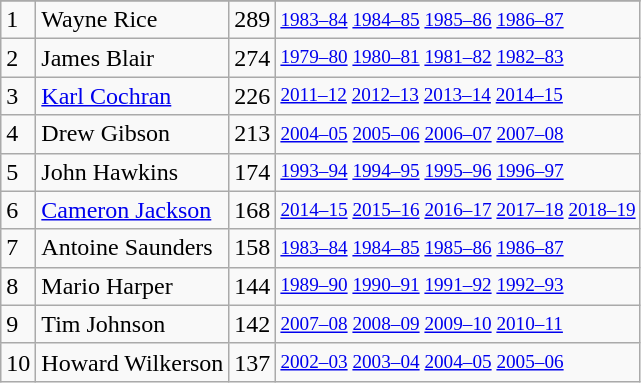<table class="wikitable">
<tr>
</tr>
<tr>
<td>1</td>
<td>Wayne Rice</td>
<td>289</td>
<td style="font-size:80%;"><a href='#'>1983–84</a> <a href='#'>1984–85</a> <a href='#'>1985–86</a> <a href='#'>1986–87</a></td>
</tr>
<tr>
<td>2</td>
<td>James Blair</td>
<td>274</td>
<td style="font-size:80%;"><a href='#'>1979–80</a> <a href='#'>1980–81</a> <a href='#'>1981–82</a> <a href='#'>1982–83</a></td>
</tr>
<tr>
<td>3</td>
<td><a href='#'>Karl Cochran</a></td>
<td>226</td>
<td style="font-size:80%;"><a href='#'>2011–12</a> <a href='#'>2012–13</a> <a href='#'>2013–14</a> <a href='#'>2014–15</a></td>
</tr>
<tr>
<td>4</td>
<td>Drew Gibson</td>
<td>213</td>
<td style="font-size:80%;"><a href='#'>2004–05</a> <a href='#'>2005–06</a> <a href='#'>2006–07</a> <a href='#'>2007–08</a></td>
</tr>
<tr>
<td>5</td>
<td>John Hawkins</td>
<td>174</td>
<td style="font-size:80%;"><a href='#'>1993–94</a> <a href='#'>1994–95</a> <a href='#'>1995–96</a> <a href='#'>1996–97</a></td>
</tr>
<tr>
<td>6</td>
<td><a href='#'>Cameron Jackson</a></td>
<td>168</td>
<td style="font-size:80%;"><a href='#'>2014–15</a> <a href='#'>2015–16</a> <a href='#'>2016–17</a> <a href='#'>2017–18</a> <a href='#'>2018–19</a></td>
</tr>
<tr>
<td>7</td>
<td>Antoine Saunders</td>
<td>158</td>
<td style="font-size:80%;"><a href='#'>1983–84</a> <a href='#'>1984–85</a> <a href='#'>1985–86</a> <a href='#'>1986–87</a></td>
</tr>
<tr>
<td>8</td>
<td>Mario Harper</td>
<td>144</td>
<td style="font-size:80%;"><a href='#'>1989–90</a> <a href='#'>1990–91</a> <a href='#'>1991–92</a> <a href='#'>1992–93</a></td>
</tr>
<tr>
<td>9</td>
<td>Tim Johnson</td>
<td>142</td>
<td style="font-size:80%;"><a href='#'>2007–08</a> <a href='#'>2008–09</a> <a href='#'>2009–10</a> <a href='#'>2010–11</a></td>
</tr>
<tr>
<td>10</td>
<td>Howard Wilkerson</td>
<td>137</td>
<td style="font-size:80%;"><a href='#'>2002–03</a> <a href='#'>2003–04</a> <a href='#'>2004–05</a> <a href='#'>2005–06</a></td>
</tr>
</table>
